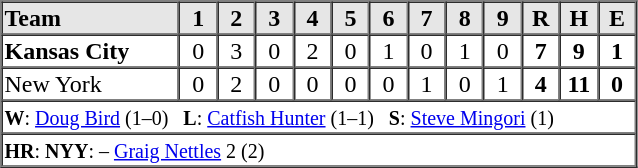<table border=1 cellspacing=0 width=425 style="margin-left:3em;">
<tr style="text-align:center; background-color:#e6e6e6;">
<th align=left width=28%>Team</th>
<th width=6%>1</th>
<th width=6%>2</th>
<th width=6%>3</th>
<th width=6%>4</th>
<th width=6%>5</th>
<th width=6%>6</th>
<th width=6%>7</th>
<th width=6%>8</th>
<th width=6%>9</th>
<th width=6%>R</th>
<th width=6%>H</th>
<th width=6%>E</th>
</tr>
<tr style="text-align:center;">
<td align=left><strong>Kansas City</strong></td>
<td>0</td>
<td>3</td>
<td>0</td>
<td>2</td>
<td>0</td>
<td>1</td>
<td>0</td>
<td>1</td>
<td>0</td>
<td><strong>7</strong></td>
<td><strong>9</strong></td>
<td><strong>1</strong></td>
</tr>
<tr style="text-align:center;">
<td align=left>New York</td>
<td>0</td>
<td>2</td>
<td>0</td>
<td>0</td>
<td>0</td>
<td>0</td>
<td>1</td>
<td>0</td>
<td>1</td>
<td><strong>4</strong></td>
<td><strong>11</strong></td>
<td><strong>0</strong></td>
</tr>
<tr style="text-align:left;">
<td colspan=13><small><strong>W</strong>: <a href='#'>Doug Bird</a> (1–0)   <strong>L</strong>: <a href='#'>Catfish Hunter</a> (1–1)   <strong>S</strong>: <a href='#'>Steve Mingori</a> (1)</small></td>
</tr>
<tr style="text-align:left;">
<td colspan=13><small><strong>HR</strong>: <strong>NYY</strong>: – <a href='#'>Graig Nettles</a> 2 (2)</small></td>
</tr>
</table>
